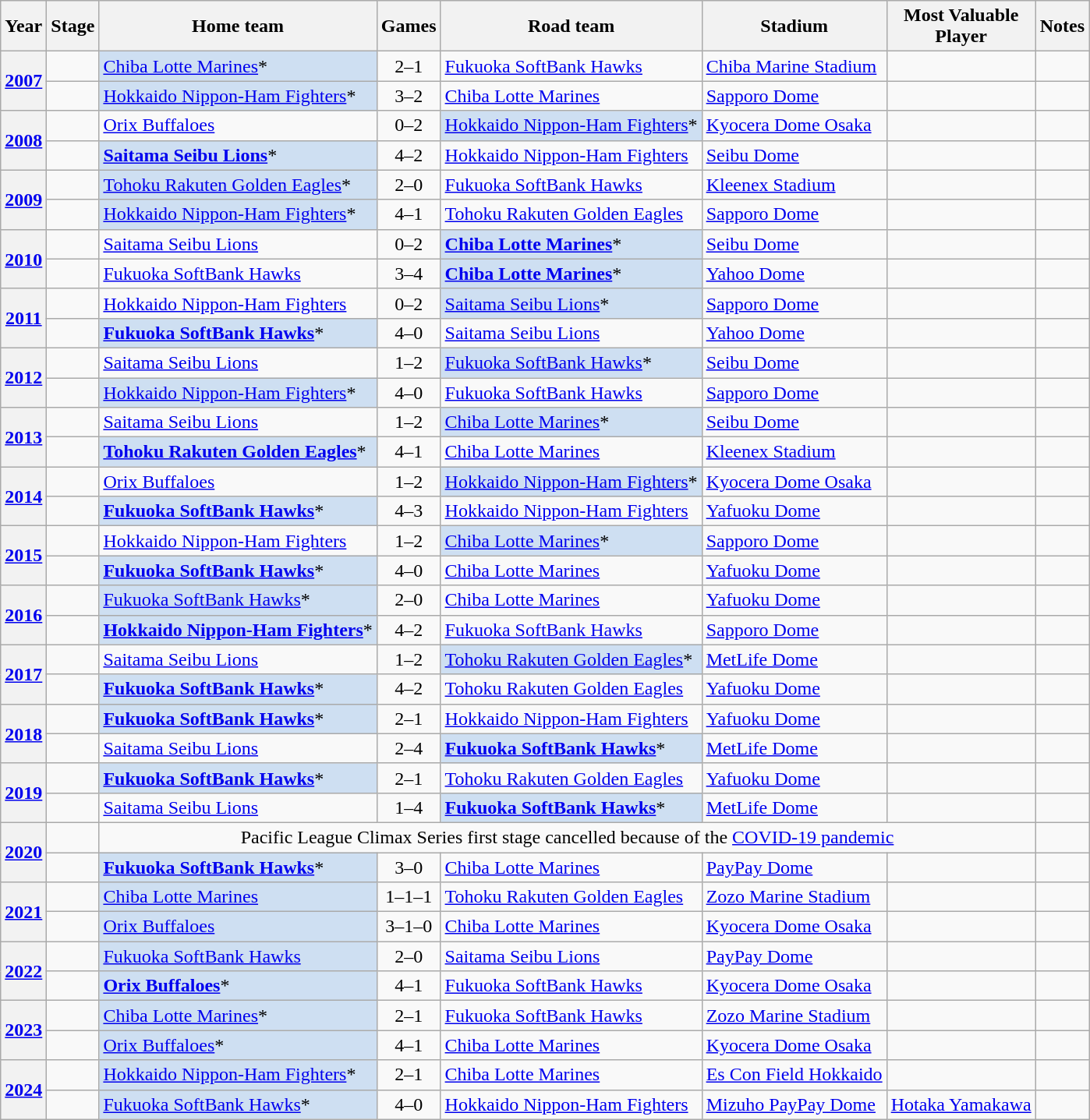<table class="wikitable sortable plainrowheaders">
<tr>
<th scope="col">Year</th>
<th scope="col">Stage</th>
<th scope="col">Home team</th>
<th scope="col" class="unsortable">Games</th>
<th scope="col">Road team</th>
<th scope="col">Stadium</th>
<th scope="col">Most Valuable<br>Player</th>
<th scope="col" class="unsortable">Notes</th>
</tr>
<tr>
<th scope="row" style="text-align:center" rowspan="2"><a href='#'>2007</a></th>
<td style="text-align:center"></td>
<td style="background: #cedff2"><a href='#'>Chiba Lotte Marines</a>*</td>
<td align="center">2–1</td>
<td><a href='#'>Fukuoka SoftBank Hawks</a></td>
<td><a href='#'>Chiba Marine Stadium</a></td>
<td></td>
<td align="center"></td>
</tr>
<tr>
<td style="text-align:center"></td>
<td style="background: #cedff2"><a href='#'>Hokkaido Nippon-Ham Fighters</a>*</td>
<td align="center">3–2</td>
<td><a href='#'>Chiba Lotte Marines</a></td>
<td><a href='#'>Sapporo Dome</a></td>
<td></td>
<td align="center"></td>
</tr>
<tr>
<th scope="row" style="text-align:center" rowspan="2"><a href='#'>2008</a></th>
<td style="text-align:center"></td>
<td><a href='#'>Orix Buffaloes</a></td>
<td align="center">0–2</td>
<td style="background: #cedff2"><a href='#'>Hokkaido Nippon-Ham Fighters</a>*</td>
<td><a href='#'>Kyocera Dome Osaka</a></td>
<td></td>
<td align="center"></td>
</tr>
<tr>
<td style="text-align:center"></td>
<td style="background: #cedff2"><strong><a href='#'>Saitama Seibu Lions</a></strong>*</td>
<td align="center">4–2</td>
<td><a href='#'>Hokkaido Nippon-Ham Fighters</a></td>
<td><a href='#'>Seibu Dome</a></td>
<td></td>
<td align="center"></td>
</tr>
<tr>
<th scope="row" style="text-align:center" rowspan="2"><a href='#'>2009</a></th>
<td style="text-align:center"></td>
<td style="background: #cedff2"><a href='#'>Tohoku Rakuten Golden Eagles</a>*</td>
<td align="center">2–0</td>
<td><a href='#'>Fukuoka SoftBank Hawks</a></td>
<td><a href='#'>Kleenex Stadium</a></td>
<td></td>
<td align="center"></td>
</tr>
<tr>
<td style="text-align:center"></td>
<td style="background: #cedff2"><a href='#'>Hokkaido Nippon-Ham Fighters</a>*</td>
<td align="center">4–1</td>
<td><a href='#'>Tohoku Rakuten Golden Eagles</a></td>
<td><a href='#'>Sapporo Dome</a></td>
<td></td>
<td align="center"></td>
</tr>
<tr>
<th scope="row" style="text-align:center" rowspan="2"><a href='#'>2010</a></th>
<td style="text-align:center"></td>
<td><a href='#'>Saitama Seibu Lions</a></td>
<td align="center">0–2</td>
<td style="background: #cedff2"><strong><a href='#'>Chiba Lotte Marines</a></strong>*</td>
<td><a href='#'>Seibu Dome</a></td>
<td></td>
<td align="center"></td>
</tr>
<tr>
<td style="text-align:center"></td>
<td><a href='#'>Fukuoka SoftBank Hawks</a></td>
<td align="center">3–4</td>
<td style="background: #cedff2"><strong><a href='#'>Chiba Lotte Marines</a></strong>*</td>
<td><a href='#'>Yahoo Dome</a></td>
<td></td>
<td align="center"></td>
</tr>
<tr>
<th scope="row" style="text-align:center" rowspan="2"><a href='#'>2011</a></th>
<td style="text-align:center"></td>
<td><a href='#'>Hokkaido Nippon-Ham Fighters</a></td>
<td align="center">0–2</td>
<td style="background: #cedff2"><a href='#'>Saitama Seibu Lions</a>*</td>
<td><a href='#'>Sapporo Dome</a></td>
<td></td>
<td align="center"></td>
</tr>
<tr>
<td style="text-align:center"></td>
<td style="background: #cedff2"><strong><a href='#'>Fukuoka SoftBank Hawks</a></strong>*</td>
<td align="center">4–0</td>
<td><a href='#'>Saitama Seibu Lions</a></td>
<td><a href='#'>Yahoo Dome</a></td>
<td></td>
<td align="center"></td>
</tr>
<tr>
<th scope="row" style="text-align:center" rowspan="2"><a href='#'>2012</a></th>
<td style="text-align:center"></td>
<td><a href='#'>Saitama Seibu Lions</a></td>
<td align="center">1–2</td>
<td style="background: #cedff2"><a href='#'>Fukuoka SoftBank Hawks</a>*</td>
<td><a href='#'>Seibu Dome</a></td>
<td></td>
<td align="center"></td>
</tr>
<tr>
<td style="text-align:center"></td>
<td style="background: #cedff2"><a href='#'>Hokkaido Nippon-Ham Fighters</a>*</td>
<td align="center">4–0</td>
<td><a href='#'>Fukuoka SoftBank Hawks</a></td>
<td><a href='#'>Sapporo Dome</a></td>
<td></td>
<td align="center"></td>
</tr>
<tr>
<th scope="row" style="text-align:center" rowspan="2"><a href='#'>2013</a></th>
<td style="text-align:center"></td>
<td><a href='#'>Saitama Seibu Lions</a></td>
<td align="center">1–2</td>
<td style="background: #cedff2"><a href='#'>Chiba Lotte Marines</a>*</td>
<td><a href='#'>Seibu Dome</a></td>
<td></td>
<td align="center"></td>
</tr>
<tr>
<td style="text-align:center"></td>
<td style="background: #cedff2"><strong><a href='#'>Tohoku Rakuten Golden Eagles</a></strong>*</td>
<td align="center">4–1</td>
<td><a href='#'>Chiba Lotte Marines</a></td>
<td><a href='#'>Kleenex Stadium</a></td>
<td></td>
<td align="center"></td>
</tr>
<tr>
<th scope="row" style="text-align:center" rowspan="2"><a href='#'>2014</a></th>
<td style="text-align:center"></td>
<td><a href='#'>Orix Buffaloes</a></td>
<td align="center">1–2</td>
<td style="background: #cedff2"><a href='#'>Hokkaido Nippon-Ham Fighters</a>*</td>
<td><a href='#'>Kyocera Dome Osaka</a></td>
<td></td>
<td align="center"></td>
</tr>
<tr>
<td style="text-align:center"></td>
<td style="background: #cedff2"><strong><a href='#'>Fukuoka SoftBank Hawks</a></strong>*</td>
<td align="center">4–3</td>
<td><a href='#'>Hokkaido Nippon-Ham Fighters</a></td>
<td><a href='#'>Yafuoku Dome</a></td>
<td></td>
<td align="center"></td>
</tr>
<tr>
<th scope="row" style="text-align:center" rowspan="2"><a href='#'>2015</a></th>
<td style="text-align:center"></td>
<td><a href='#'>Hokkaido Nippon-Ham Fighters</a></td>
<td align="center">1–2</td>
<td style="background: #cedff2"><a href='#'>Chiba Lotte Marines</a>*</td>
<td><a href='#'>Sapporo Dome</a></td>
<td></td>
<td align="center"></td>
</tr>
<tr>
<td style="text-align:center"></td>
<td style="background: #cedff2"><strong><a href='#'>Fukuoka SoftBank Hawks</a></strong>*</td>
<td align="center">4–0</td>
<td><a href='#'>Chiba Lotte Marines</a></td>
<td><a href='#'>Yafuoku Dome</a></td>
<td></td>
<td align="center"></td>
</tr>
<tr>
<th scope="row" style="text-align:center" rowspan="2"><a href='#'>2016</a></th>
<td style="text-align:center"></td>
<td style="background: #cedff2"><a href='#'>Fukuoka SoftBank Hawks</a>*</td>
<td align="center">2–0</td>
<td><a href='#'>Chiba Lotte Marines</a></td>
<td><a href='#'>Yafuoku Dome</a></td>
<td></td>
<td align="center"></td>
</tr>
<tr>
<td style="text-align:center"></td>
<td style="background: #cedff2"><strong><a href='#'>Hokkaido Nippon-Ham Fighters</a></strong>*</td>
<td align="center">4–2</td>
<td><a href='#'>Fukuoka SoftBank Hawks</a></td>
<td><a href='#'>Sapporo Dome</a></td>
<td></td>
<td align="center"></td>
</tr>
<tr>
<th scope="row" style="text-align:center" rowspan="2"><a href='#'>2017</a></th>
<td style="text-align:center"></td>
<td><a href='#'>Saitama Seibu Lions</a></td>
<td align="center">1–2</td>
<td style="background: #cedff2"><a href='#'>Tohoku Rakuten Golden Eagles</a>*</td>
<td><a href='#'>MetLife Dome</a></td>
<td></td>
<td align="center"></td>
</tr>
<tr>
<td style="text-align:center"></td>
<td style="background: #cedff2"><strong><a href='#'>Fukuoka SoftBank Hawks</a></strong>*</td>
<td align="center">4–2</td>
<td><a href='#'>Tohoku Rakuten Golden Eagles</a></td>
<td><a href='#'>Yafuoku Dome</a></td>
<td></td>
<td align="center"></td>
</tr>
<tr>
<th scope="row" style="text-align:center" rowspan="2"><a href='#'>2018</a></th>
<td style="text-align:center"></td>
<td style="background: #cedff2"><strong><a href='#'>Fukuoka SoftBank Hawks</a></strong>*</td>
<td align="center">2–1</td>
<td><a href='#'>Hokkaido Nippon-Ham Fighters</a></td>
<td><a href='#'>Yafuoku Dome</a></td>
<td></td>
<td align="center"></td>
</tr>
<tr>
<td style="text-align:center"></td>
<td><a href='#'>Saitama Seibu Lions</a></td>
<td align="center">2–4</td>
<td style="background: #cedff2"><strong><a href='#'>Fukuoka SoftBank Hawks</a></strong>*</td>
<td><a href='#'>MetLife Dome</a></td>
<td></td>
<td align="center"></td>
</tr>
<tr>
<th scope="row" style="text-align:center" rowspan="2"><a href='#'>2019</a></th>
<td style="text-align:center"></td>
<td style="background: #cedff2"><strong><a href='#'>Fukuoka SoftBank Hawks</a></strong>*</td>
<td align="center">2–1</td>
<td><a href='#'>Tohoku Rakuten Golden Eagles</a></td>
<td><a href='#'>Yafuoku Dome</a></td>
<td></td>
<td align="center"></td>
</tr>
<tr>
<td style="text-align:center"></td>
<td><a href='#'>Saitama Seibu Lions</a></td>
<td align="center">1–4</td>
<td style="background: #cedff2"><strong><a href='#'>Fukuoka SoftBank Hawks</a></strong>*</td>
<td><a href='#'>MetLife Dome</a></td>
<td></td>
<td align="center"></td>
</tr>
<tr>
<th scope="row" style="text-align:center" rowspan="2"><a href='#'>2020</a></th>
<td style="text-align:center"></td>
<td style="text-align:center" colspan=5>Pacific League Climax Series first stage cancelled because of the <a href='#'>COVID-19 pandemic</a></td>
<td align="center"></td>
</tr>
<tr>
<td style="text-align:center"></td>
<td style="background: #cedff2"><strong><a href='#'>Fukuoka SoftBank Hawks</a></strong>*</td>
<td align="center">3–0</td>
<td><a href='#'>Chiba Lotte Marines</a></td>
<td><a href='#'>PayPay Dome</a></td>
<td></td>
<td align="center"></td>
</tr>
<tr>
<th scope="row" style="text-align:center" rowspan="2"><a href='#'>2021</a></th>
<td style="text-align:center"></td>
<td style="background: #cedff2"><a href='#'>Chiba Lotte Marines</a></td>
<td align="center">1–1–1</td>
<td><a href='#'>Tohoku Rakuten Golden Eagles</a></td>
<td><a href='#'>Zozo Marine Stadium</a></td>
<td></td>
<td align="center"></td>
</tr>
<tr>
<td style="text-align:center"></td>
<td style="background: #cedff2"><a href='#'>Orix Buffaloes</a></td>
<td align="center">3–1–0</td>
<td><a href='#'>Chiba Lotte Marines</a></td>
<td><a href='#'>Kyocera Dome Osaka</a></td>
<td></td>
<td align="center"></td>
</tr>
<tr>
<th scope="row" style="text-align:center" rowspan="2"><a href='#'>2022</a></th>
<td style="text-align:center"></td>
<td style="background: #cedff2"><a href='#'>Fukuoka SoftBank Hawks</a></td>
<td align="center">2–0</td>
<td><a href='#'>Saitama Seibu Lions</a></td>
<td><a href='#'>PayPay Dome</a></td>
<td></td>
<td align="center"></td>
</tr>
<tr>
<td style="text-align:center"></td>
<td style="background: #cedff2"><strong><a href='#'>Orix Buffaloes</a></strong>*</td>
<td align="center">4–1</td>
<td><a href='#'>Fukuoka SoftBank Hawks</a></td>
<td><a href='#'>Kyocera Dome Osaka</a></td>
<td></td>
<td align="center"></td>
</tr>
<tr>
<th scope="row" style="text-align:center" rowspan="2"><a href='#'>2023</a></th>
<td style="text-align:center"></td>
<td style="background: #cedff2"><a href='#'>Chiba Lotte Marines</a>*</td>
<td align="center">2–1</td>
<td><a href='#'>Fukuoka SoftBank Hawks</a></td>
<td><a href='#'>Zozo Marine Stadium</a></td>
<td></td>
<td align="center"></td>
</tr>
<tr>
<td style="text-align:center"></td>
<td style="background: #cedff2"><a href='#'>Orix Buffaloes</a>*</td>
<td align="center">4–1</td>
<td><a href='#'>Chiba Lotte Marines</a></td>
<td><a href='#'>Kyocera Dome Osaka</a></td>
<td></td>
<td align="center"></td>
</tr>
<tr>
<th scope="row" style="text-align:center" rowspan="2"><a href='#'>2024</a></th>
<td style="text-align:center"></td>
<td style="background: #cedff2"><a href='#'>Hokkaido Nippon-Ham Fighters</a>*</td>
<td align="center">2–1</td>
<td><a href='#'>Chiba Lotte Marines</a></td>
<td><a href='#'>Es Con Field Hokkaido</a></td>
<td></td>
<td align="center"></td>
</tr>
<tr>
<td style="text-align:center"></td>
<td style="background: #cedff2"><a href='#'>Fukuoka SoftBank Hawks</a>*</td>
<td align="center">4–0</td>
<td><a href='#'>Hokkaido Nippon-Ham Fighters</a></td>
<td><a href='#'>Mizuho PayPay Dome</a></td>
<td><a href='#'>Hotaka Yamakawa</a></td>
<td align="center"></td>
</tr>
</table>
